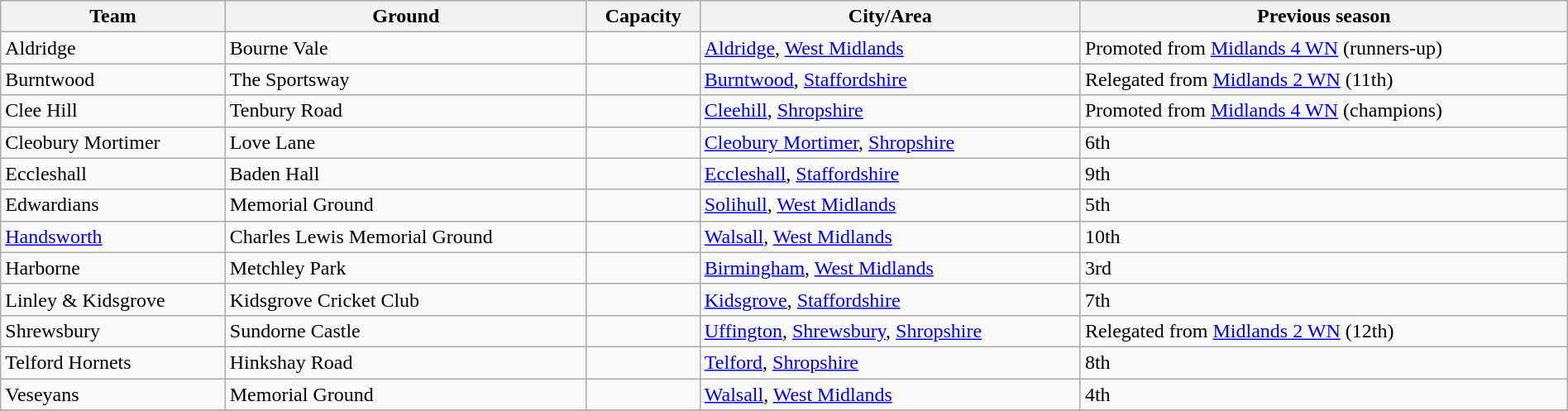<table class="wikitable sortable" width=100%>
<tr>
<th>Team</th>
<th>Ground</th>
<th>Capacity</th>
<th>City/Area</th>
<th>Previous season</th>
</tr>
<tr>
<td>Aldridge</td>
<td>Bourne Vale</td>
<td></td>
<td><a href='#'>Aldridge</a>, <a href='#'>West Midlands</a></td>
<td>Promoted from <a href='#'>Midlands 4 WN</a> (runners-up)</td>
</tr>
<tr>
<td>Burntwood</td>
<td>The Sportsway</td>
<td></td>
<td><a href='#'>Burntwood</a>, <a href='#'>Staffordshire</a></td>
<td>Relegated from <a href='#'>Midlands 2 WN</a> (11th)</td>
</tr>
<tr>
<td>Clee Hill</td>
<td>Tenbury Road</td>
<td></td>
<td><a href='#'>Cleehill</a>, <a href='#'>Shropshire</a></td>
<td>Promoted from <a href='#'>Midlands 4 WN</a> (champions)</td>
</tr>
<tr>
<td>Cleobury Mortimer</td>
<td>Love Lane</td>
<td></td>
<td><a href='#'>Cleobury Mortimer</a>, <a href='#'>Shropshire</a></td>
<td>6th</td>
</tr>
<tr>
<td>Eccleshall</td>
<td>Baden Hall</td>
<td></td>
<td><a href='#'>Eccleshall</a>, <a href='#'>Staffordshire</a></td>
<td>9th</td>
</tr>
<tr>
<td>Edwardians</td>
<td>Memorial Ground</td>
<td></td>
<td><a href='#'>Solihull</a>, <a href='#'>West Midlands</a></td>
<td>5th</td>
</tr>
<tr>
<td><a href='#'>Handsworth</a></td>
<td>Charles Lewis Memorial Ground</td>
<td></td>
<td><a href='#'>Walsall</a>, <a href='#'>West Midlands</a></td>
<td>10th</td>
</tr>
<tr>
<td>Harborne</td>
<td>Metchley Park</td>
<td></td>
<td><a href='#'>Birmingham</a>, <a href='#'>West Midlands</a></td>
<td>3rd</td>
</tr>
<tr>
<td>Linley & Kidsgrove</td>
<td>Kidsgrove Cricket Club</td>
<td></td>
<td><a href='#'>Kidsgrove</a>, <a href='#'>Staffordshire</a></td>
<td>7th</td>
</tr>
<tr>
<td>Shrewsbury</td>
<td>Sundorne Castle</td>
<td></td>
<td><a href='#'>Uffington</a>, <a href='#'>Shrewsbury</a>, <a href='#'>Shropshire</a></td>
<td>Relegated from <a href='#'>Midlands 2 WN</a> (12th)</td>
</tr>
<tr>
<td>Telford Hornets</td>
<td>Hinkshay Road</td>
<td></td>
<td><a href='#'>Telford</a>, <a href='#'>Shropshire</a></td>
<td>8th</td>
</tr>
<tr>
<td>Veseyans</td>
<td>Memorial Ground</td>
<td></td>
<td><a href='#'>Walsall</a>, <a href='#'>West Midlands</a></td>
<td>4th</td>
</tr>
<tr>
</tr>
</table>
